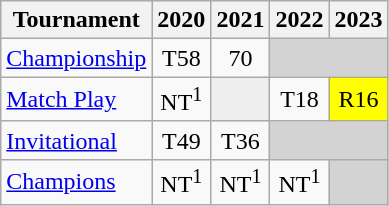<table class="wikitable" style="text-align:center;">
<tr>
<th>Tournament</th>
<th>2020</th>
<th>2021</th>
<th>2022</th>
<th>2023</th>
</tr>
<tr>
<td align="left"><a href='#'>Championship</a></td>
<td>T58</td>
<td>70</td>
<td colspan=2 style="background:#D3D3D3;"></td>
</tr>
<tr>
<td align="left"><a href='#'>Match Play</a></td>
<td>NT<sup>1</sup></td>
<td style="background:#eeeeee;"></td>
<td>T18</td>
<td style="background:yellow;">R16</td>
</tr>
<tr>
<td align="left"><a href='#'>Invitational</a></td>
<td>T49</td>
<td>T36</td>
<td colspan=2 style="background:#D3D3D3;"></td>
</tr>
<tr>
<td align="left"><a href='#'>Champions</a></td>
<td>NT<sup>1</sup></td>
<td>NT<sup>1</sup></td>
<td>NT<sup>1</sup></td>
<td colspan=1 style="background:#D3D3D3;"></td>
</tr>
</table>
